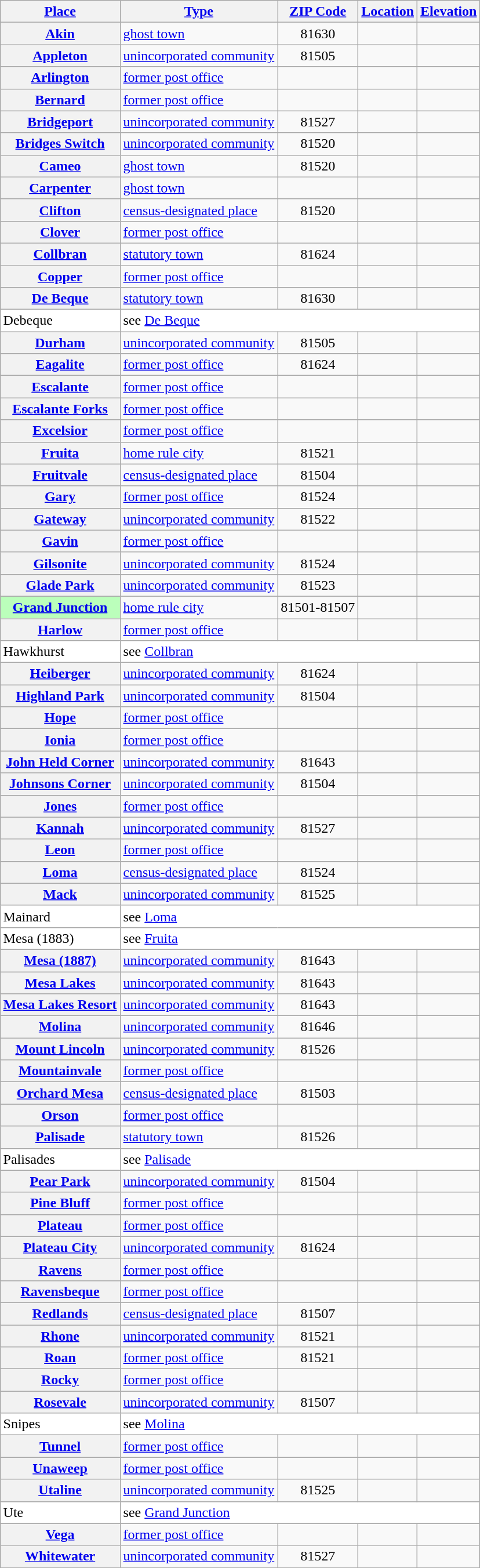<table class="wikitable sortable  plainrowheaders" style="margin:auto;">
<tr>
<th scope=col><a href='#'>Place</a></th>
<th scope=col><a href='#'>Type</a></th>
<th scope=col><a href='#'>ZIP Code</a></th>
<th scope=col><a href='#'>Location</a></th>
<th scope=col><a href='#'>Elevation</a></th>
</tr>
<tr>
<th scope=row><a href='#'>Akin</a></th>
<td><a href='#'>ghost town</a></td>
<td align=center>81630</td>
<td></td>
<td align=right></td>
</tr>
<tr>
<th scope=row><a href='#'>Appleton</a></th>
<td><a href='#'>unincorporated community</a></td>
<td align=center>81505</td>
<td></td>
<td align=right></td>
</tr>
<tr>
<th scope=row><a href='#'>Arlington</a></th>
<td><a href='#'>former post office</a></td>
<td align=center></td>
<td></td>
<td></td>
</tr>
<tr>
<th scope=row><a href='#'>Bernard</a></th>
<td><a href='#'>former post office</a></td>
<td align=center></td>
<td></td>
<td></td>
</tr>
<tr>
<th scope=row><a href='#'>Bridgeport</a></th>
<td><a href='#'>unincorporated community</a></td>
<td align=center>81527</td>
<td></td>
<td align=right></td>
</tr>
<tr>
<th scope=row><a href='#'>Bridges Switch</a></th>
<td><a href='#'>unincorporated community</a></td>
<td align=center>81520</td>
<td></td>
<td align=right></td>
</tr>
<tr>
<th scope=row><a href='#'>Cameo</a></th>
<td><a href='#'>ghost town</a></td>
<td align=center>81520</td>
<td></td>
<td align=right></td>
</tr>
<tr>
<th scope=row><a href='#'>Carpenter</a></th>
<td><a href='#'>ghost town</a></td>
<td align=center></td>
<td></td>
<td></td>
</tr>
<tr>
<th scope=row><a href='#'>Clifton</a></th>
<td><a href='#'>census-designated place</a></td>
<td align=center>81520</td>
<td></td>
<td align=right></td>
</tr>
<tr>
<th scope=row><a href='#'>Clover</a></th>
<td><a href='#'>former post office</a></td>
<td align=center></td>
<td></td>
<td></td>
</tr>
<tr>
<th scope=row><a href='#'>Collbran</a></th>
<td><a href='#'>statutory town</a></td>
<td align=center>81624</td>
<td></td>
<td align=right></td>
</tr>
<tr>
<th scope=row><a href='#'>Copper</a></th>
<td><a href='#'>former post office</a></td>
<td align=center></td>
<td></td>
<td></td>
</tr>
<tr>
<th scope=row><a href='#'>De Beque</a></th>
<td><a href='#'>statutory town</a></td>
<td align=center>81630</td>
<td></td>
<td align=right></td>
</tr>
<tr bgcolor=white>
<td>Debeque</td>
<td colspan=4>see <a href='#'>De Beque</a></td>
</tr>
<tr>
<th scope=row><a href='#'>Durham</a></th>
<td><a href='#'>unincorporated community</a></td>
<td align=center>81505</td>
<td></td>
<td align=right></td>
</tr>
<tr>
<th scope=row><a href='#'>Eagalite</a></th>
<td><a href='#'>former post office</a></td>
<td align=center>81624</td>
<td></td>
<td></td>
</tr>
<tr>
<th scope=row><a href='#'>Escalante</a></th>
<td><a href='#'>former post office</a></td>
<td align=center></td>
<td></td>
<td></td>
</tr>
<tr>
<th scope=row><a href='#'>Escalante Forks</a></th>
<td><a href='#'>former post office</a></td>
<td align=center></td>
<td></td>
<td></td>
</tr>
<tr>
<th scope=row><a href='#'>Excelsior</a></th>
<td><a href='#'>former post office</a></td>
<td align=center></td>
<td></td>
<td></td>
</tr>
<tr>
<th scope=row><a href='#'>Fruita</a></th>
<td><a href='#'>home rule city</a></td>
<td align=center>81521</td>
<td></td>
<td align=right></td>
</tr>
<tr>
<th scope=row><a href='#'>Fruitvale</a></th>
<td><a href='#'>census-designated place</a></td>
<td align=center>81504</td>
<td></td>
<td align=right></td>
</tr>
<tr>
<th scope=row><a href='#'>Gary</a></th>
<td><a href='#'>former post office</a></td>
<td align=center>81524</td>
<td></td>
<td></td>
</tr>
<tr>
<th scope=row><a href='#'>Gateway</a></th>
<td><a href='#'>unincorporated community</a></td>
<td align=center>81522</td>
<td></td>
<td align=right></td>
</tr>
<tr>
<th scope=row><a href='#'>Gavin</a></th>
<td><a href='#'>former post office</a></td>
<td align=center></td>
<td></td>
<td></td>
</tr>
<tr>
<th scope=row><a href='#'>Gilsonite</a></th>
<td><a href='#'>unincorporated community</a></td>
<td align=center>81524</td>
<td></td>
<td align=right></td>
</tr>
<tr>
<th scope=row><a href='#'>Glade Park</a></th>
<td><a href='#'>unincorporated community</a></td>
<td align=center>81523</td>
<td></td>
<td align=right></td>
</tr>
<tr>
<th scope=row style="background:#BBFFBB;"><a href='#'>Grand Junction</a></th>
<td><a href='#'>home rule city</a></td>
<td align=center>81501-81507</td>
<td></td>
<td align=right></td>
</tr>
<tr>
<th scope=row><a href='#'>Harlow</a></th>
<td><a href='#'>former post office</a></td>
<td align=center></td>
<td></td>
<td></td>
</tr>
<tr bgcolor=white>
<td>Hawkhurst</td>
<td colspan=4>see <a href='#'>Collbran</a></td>
</tr>
<tr>
<th scope=row><a href='#'>Heiberger</a></th>
<td><a href='#'>unincorporated community</a></td>
<td align=center>81624</td>
<td></td>
<td align=right></td>
</tr>
<tr>
<th scope=row><a href='#'>Highland Park</a></th>
<td><a href='#'>unincorporated community</a></td>
<td align=center>81504</td>
<td></td>
<td align=right></td>
</tr>
<tr>
<th scope=row><a href='#'>Hope</a></th>
<td><a href='#'>former post office</a></td>
<td align=center></td>
<td></td>
<td></td>
</tr>
<tr>
<th scope=row><a href='#'>Ionia</a></th>
<td><a href='#'>former post office</a></td>
<td align=center></td>
<td></td>
<td></td>
</tr>
<tr>
<th scope=row><a href='#'>John Held Corner</a></th>
<td><a href='#'>unincorporated community</a></td>
<td align=center>81643</td>
<td></td>
<td align=right></td>
</tr>
<tr>
<th scope=row><a href='#'>Johnsons Corner</a></th>
<td><a href='#'>unincorporated community</a></td>
<td align=center>81504</td>
<td></td>
<td align=right></td>
</tr>
<tr>
<th scope=row><a href='#'>Jones</a></th>
<td><a href='#'>former post office</a></td>
<td align=center></td>
<td></td>
<td></td>
</tr>
<tr>
<th scope=row><a href='#'>Kannah</a></th>
<td><a href='#'>unincorporated community</a></td>
<td align=center>81527</td>
<td></td>
<td align=right></td>
</tr>
<tr>
<th scope=row><a href='#'>Leon</a></th>
<td><a href='#'>former post office</a></td>
<td align=center></td>
<td></td>
<td></td>
</tr>
<tr>
<th scope=row><a href='#'>Loma</a></th>
<td><a href='#'>census-designated place</a></td>
<td align=center>81524</td>
<td></td>
<td align=right></td>
</tr>
<tr>
<th scope=row><a href='#'>Mack</a></th>
<td><a href='#'>unincorporated community</a></td>
<td align=center>81525</td>
<td></td>
<td align=right></td>
</tr>
<tr bgcolor=white>
<td>Mainard</td>
<td colspan=4>see <a href='#'>Loma</a></td>
</tr>
<tr bgcolor=white>
<td>Mesa (1883)</td>
<td colspan=4>see <a href='#'>Fruita</a></td>
</tr>
<tr>
<th scope=row><a href='#'>Mesa (1887)</a></th>
<td><a href='#'>unincorporated community</a></td>
<td align=center>81643</td>
<td></td>
<td align=right></td>
</tr>
<tr>
<th scope=row><a href='#'>Mesa Lakes</a></th>
<td><a href='#'>unincorporated community</a></td>
<td align=center>81643</td>
<td></td>
<td align=right></td>
</tr>
<tr>
<th scope=row><a href='#'>Mesa Lakes Resort</a></th>
<td><a href='#'>unincorporated community</a></td>
<td align=center>81643</td>
<td></td>
<td align=right></td>
</tr>
<tr>
<th scope=row><a href='#'>Molina</a></th>
<td><a href='#'>unincorporated community</a></td>
<td align=center>81646</td>
<td></td>
<td align=right></td>
</tr>
<tr>
<th scope=row><a href='#'>Mount Lincoln</a></th>
<td><a href='#'>unincorporated community</a></td>
<td align=center>81526</td>
<td></td>
<td align=right></td>
</tr>
<tr>
<th scope=row><a href='#'>Mountainvale</a></th>
<td><a href='#'>former post office</a></td>
<td align=center></td>
<td></td>
<td></td>
</tr>
<tr>
<th scope=row><a href='#'>Orchard Mesa</a></th>
<td><a href='#'>census-designated place</a></td>
<td align=center>81503</td>
<td></td>
<td align=right></td>
</tr>
<tr>
<th scope=row><a href='#'>Orson</a></th>
<td><a href='#'>former post office</a></td>
<td align=center></td>
<td></td>
<td></td>
</tr>
<tr>
<th scope=row><a href='#'>Palisade</a></th>
<td><a href='#'>statutory town</a></td>
<td align=center>81526</td>
<td></td>
<td align=right></td>
</tr>
<tr bgcolor=white>
<td>Palisades</td>
<td colspan=4>see <a href='#'>Palisade</a></td>
</tr>
<tr>
<th scope=row><a href='#'>Pear Park</a></th>
<td><a href='#'>unincorporated community</a></td>
<td align=center>81504</td>
<td></td>
<td align=right></td>
</tr>
<tr>
<th scope=row><a href='#'>Pine Bluff</a></th>
<td><a href='#'>former post office</a></td>
<td align=center></td>
<td></td>
<td></td>
</tr>
<tr>
<th scope=row><a href='#'>Plateau</a></th>
<td><a href='#'>former post office</a></td>
<td align=center></td>
<td></td>
<td></td>
</tr>
<tr>
<th scope=row><a href='#'>Plateau City</a></th>
<td><a href='#'>unincorporated community</a></td>
<td align=center>81624</td>
<td></td>
<td align=right></td>
</tr>
<tr>
<th scope=row><a href='#'>Ravens</a></th>
<td><a href='#'>former post office</a></td>
<td align=center></td>
<td></td>
<td></td>
</tr>
<tr>
<th scope=row><a href='#'>Ravensbeque</a></th>
<td><a href='#'>former post office</a></td>
<td align=center></td>
<td></td>
<td></td>
</tr>
<tr>
<th scope=row><a href='#'>Redlands</a></th>
<td><a href='#'>census-designated place</a></td>
<td align=center>81507</td>
<td></td>
<td align=right></td>
</tr>
<tr>
<th scope=row><a href='#'>Rhone</a></th>
<td><a href='#'>unincorporated community</a></td>
<td align=center>81521</td>
<td></td>
<td align=right></td>
</tr>
<tr>
<th scope=row><a href='#'>Roan</a></th>
<td><a href='#'>former post office</a></td>
<td align=center>81521</td>
<td></td>
<td></td>
</tr>
<tr>
<th scope=row><a href='#'>Rocky</a></th>
<td><a href='#'>former post office</a></td>
<td align=center></td>
<td></td>
<td></td>
</tr>
<tr>
<th scope=row><a href='#'>Rosevale</a></th>
<td><a href='#'>unincorporated community</a></td>
<td align=center>81507</td>
<td></td>
<td align=right></td>
</tr>
<tr bgcolor=white>
<td>Snipes</td>
<td colspan=4>see <a href='#'>Molina</a></td>
</tr>
<tr>
<th scope=row><a href='#'>Tunnel</a></th>
<td><a href='#'>former post office</a></td>
<td align=center></td>
<td></td>
<td></td>
</tr>
<tr>
<th scope=row><a href='#'>Unaweep</a></th>
<td><a href='#'>former post office</a></td>
<td align=center></td>
<td></td>
<td></td>
</tr>
<tr>
<th scope=row><a href='#'>Utaline</a></th>
<td><a href='#'>unincorporated community</a></td>
<td align=center>81525</td>
<td></td>
<td align=right></td>
</tr>
<tr bgcolor=white>
<td>Ute</td>
<td colspan=4>see <a href='#'>Grand Junction</a></td>
</tr>
<tr>
<th scope=row><a href='#'>Vega</a></th>
<td><a href='#'>former post office</a></td>
<td align=center></td>
<td></td>
<td></td>
</tr>
<tr>
<th scope=row><a href='#'>Whitewater</a></th>
<td><a href='#'>unincorporated community</a></td>
<td align=center>81527</td>
<td></td>
<td align=right></td>
</tr>
</table>
